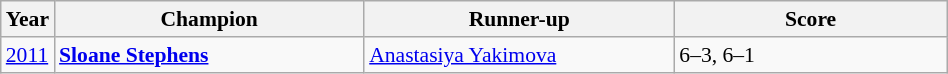<table class="wikitable" style="font-size:90%">
<tr>
<th>Year</th>
<th width="200">Champion</th>
<th width="200">Runner-up</th>
<th width="175">Score</th>
</tr>
<tr>
<td><a href='#'>2011</a></td>
<td> <strong><a href='#'>Sloane Stephens</a></strong></td>
<td> <a href='#'>Anastasiya Yakimova</a></td>
<td>6–3, 6–1</td>
</tr>
</table>
